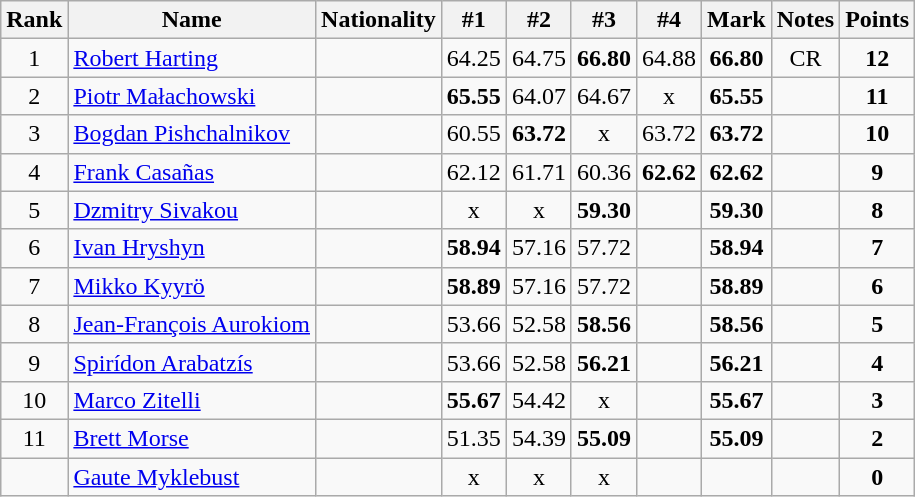<table class="wikitable sortable" style="text-align:center">
<tr>
<th>Rank</th>
<th>Name</th>
<th>Nationality</th>
<th>#1</th>
<th>#2</th>
<th>#3</th>
<th>#4</th>
<th>Mark</th>
<th>Notes</th>
<th>Points</th>
</tr>
<tr>
<td>1</td>
<td align=left><a href='#'>Robert Harting</a></td>
<td align=left></td>
<td>64.25</td>
<td>64.75</td>
<td><strong>66.80</strong></td>
<td>64.88</td>
<td><strong>66.80</strong></td>
<td>CR</td>
<td><strong>12</strong></td>
</tr>
<tr>
<td>2</td>
<td align=left><a href='#'>Piotr Małachowski</a></td>
<td align=left></td>
<td><strong>65.55</strong></td>
<td>64.07</td>
<td>64.67</td>
<td>x</td>
<td><strong>65.55</strong></td>
<td></td>
<td><strong> 11</strong></td>
</tr>
<tr>
<td>3</td>
<td align=left><a href='#'>Bogdan Pishchalnikov</a></td>
<td align=left></td>
<td>60.55</td>
<td><strong>63.72</strong></td>
<td>x</td>
<td>63.72</td>
<td><strong>63.72</strong></td>
<td></td>
<td><strong>10</strong></td>
</tr>
<tr>
<td>4</td>
<td align=left><a href='#'>Frank Casañas</a></td>
<td align=left></td>
<td>62.12</td>
<td>61.71</td>
<td>60.36</td>
<td><strong>62.62</strong></td>
<td><strong>62.62</strong></td>
<td></td>
<td><strong>9</strong></td>
</tr>
<tr>
<td>5</td>
<td align=left><a href='#'>Dzmitry Sivakou</a></td>
<td align=left></td>
<td>x</td>
<td>x</td>
<td><strong>59.30</strong></td>
<td></td>
<td><strong>59.30</strong></td>
<td></td>
<td><strong>8</strong></td>
</tr>
<tr>
<td>6</td>
<td align=left><a href='#'>Ivan Hryshyn</a></td>
<td align=left></td>
<td><strong>58.94</strong></td>
<td>57.16</td>
<td>57.72</td>
<td></td>
<td><strong>58.94</strong></td>
<td></td>
<td><strong>7</strong></td>
</tr>
<tr>
<td>7</td>
<td align=left><a href='#'>Mikko Kyyrö</a></td>
<td align=left></td>
<td><strong>58.89</strong></td>
<td>57.16</td>
<td>57.72</td>
<td></td>
<td><strong>58.89</strong></td>
<td></td>
<td><strong>6</strong></td>
</tr>
<tr>
<td>8</td>
<td align=left><a href='#'>Jean-François Aurokiom</a></td>
<td align=left></td>
<td>53.66</td>
<td>52.58</td>
<td><strong>58.56</strong></td>
<td></td>
<td><strong>58.56</strong></td>
<td></td>
<td><strong>5</strong></td>
</tr>
<tr>
<td>9</td>
<td align=left><a href='#'>Spirídon Arabatzís</a></td>
<td align=left></td>
<td>53.66</td>
<td>52.58</td>
<td><strong>56.21</strong></td>
<td></td>
<td><strong>56.21</strong></td>
<td></td>
<td><strong>4</strong></td>
</tr>
<tr>
<td>10</td>
<td align=left><a href='#'>Marco Zitelli</a></td>
<td align=left></td>
<td><strong>55.67</strong></td>
<td>54.42</td>
<td>x</td>
<td></td>
<td><strong>55.67</strong></td>
<td></td>
<td><strong>3</strong></td>
</tr>
<tr>
<td>11</td>
<td align=left><a href='#'>Brett Morse</a></td>
<td align=left></td>
<td>51.35</td>
<td>54.39</td>
<td><strong>55.09</strong></td>
<td></td>
<td><strong>55.09</strong></td>
<td></td>
<td><strong>2</strong></td>
</tr>
<tr>
<td></td>
<td align=left><a href='#'>Gaute Myklebust</a></td>
<td align=left></td>
<td>x</td>
<td>x</td>
<td>x</td>
<td></td>
<td><strong></strong></td>
<td></td>
<td><strong>0</strong></td>
</tr>
</table>
